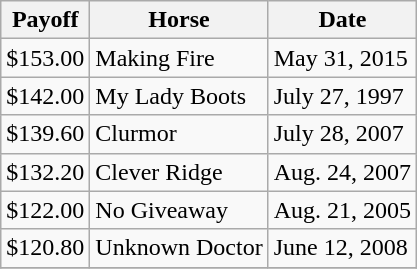<table class="wikitable">
<tr>
<th>Payoff</th>
<th>Horse</th>
<th>Date</th>
</tr>
<tr>
<td>$153.00</td>
<td>Making Fire</td>
<td>May 31, 2015</td>
</tr>
<tr>
<td>$142.00</td>
<td>My Lady Boots</td>
<td>July 27, 1997</td>
</tr>
<tr>
<td>$139.60</td>
<td>Clurmor</td>
<td>July 28, 2007</td>
</tr>
<tr>
<td>$132.20</td>
<td>Clever Ridge</td>
<td>Aug. 24, 2007</td>
</tr>
<tr>
<td>$122.00</td>
<td>No Giveaway</td>
<td>Aug. 21, 2005</td>
</tr>
<tr>
<td>$120.80</td>
<td>Unknown Doctor</td>
<td>June 12, 2008</td>
</tr>
<tr>
</tr>
</table>
